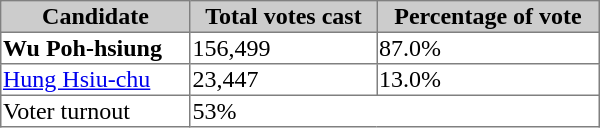<table border="1" style="border-collapse:collapse; margin:1em auto" width="400">
<tr ---- bgcolor="#cccccc">
<th>Candidate</th>
<th>Total votes cast</th>
<th>Percentage of vote</th>
</tr>
<tr ---->
<td><strong>Wu Poh-hsiung</strong></td>
<td>156,499</td>
<td>87.0%</td>
</tr>
<tr ---->
<td><a href='#'>Hung Hsiu-chu</a></td>
<td>23,447</td>
<td>13.0%</td>
</tr>
<tr ---->
<td>Voter turnout</td>
<td colspan="2">53%</td>
</tr>
</table>
